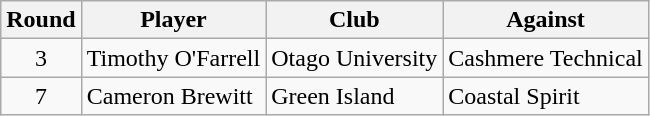<table class="wikitable">
<tr>
<th>Round</th>
<th>Player</th>
<th>Club</th>
<th>Against</th>
</tr>
<tr>
<td align=center>3</td>
<td>Timothy O'Farrell</td>
<td>Otago University</td>
<td>Cashmere Technical</td>
</tr>
<tr>
<td align=center>7</td>
<td>Cameron Brewitt</td>
<td>Green Island</td>
<td>Coastal Spirit</td>
</tr>
</table>
